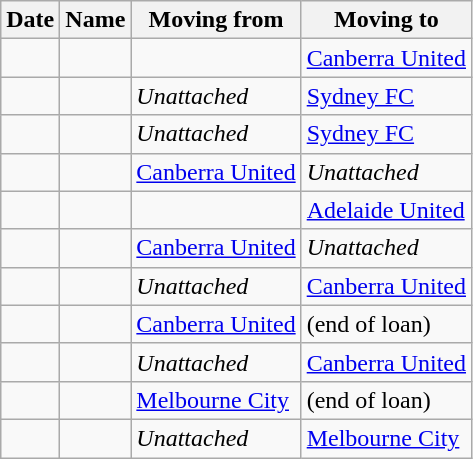<table class="wikitable sortable">
<tr>
<th>Date</th>
<th>Name</th>
<th>Moving from</th>
<th>Moving to</th>
</tr>
<tr>
<td></td>
<td></td>
<td></td>
<td><a href='#'>Canberra United</a></td>
</tr>
<tr>
<td></td>
<td></td>
<td><em>Unattached</em></td>
<td><a href='#'>Sydney FC</a></td>
</tr>
<tr>
<td></td>
<td></td>
<td><em>Unattached</em></td>
<td><a href='#'>Sydney FC</a></td>
</tr>
<tr>
<td></td>
<td></td>
<td><a href='#'>Canberra United</a></td>
<td><em>Unattached</em></td>
</tr>
<tr>
<td></td>
<td></td>
<td></td>
<td><a href='#'>Adelaide United</a></td>
</tr>
<tr>
<td></td>
<td></td>
<td><a href='#'>Canberra United</a></td>
<td><em>Unattached</em></td>
</tr>
<tr>
<td></td>
<td></td>
<td><em>Unattached</em></td>
<td><a href='#'>Canberra United</a></td>
</tr>
<tr>
<td></td>
<td></td>
<td><a href='#'>Canberra United</a></td>
<td> (end of loan)</td>
</tr>
<tr>
<td></td>
<td></td>
<td><em>Unattached</em></td>
<td><a href='#'>Canberra United</a></td>
</tr>
<tr>
<td></td>
<td></td>
<td><a href='#'>Melbourne City</a></td>
<td> (end of loan)</td>
</tr>
<tr>
<td></td>
<td></td>
<td><em>Unattached</em></td>
<td><a href='#'>Melbourne City</a></td>
</tr>
</table>
